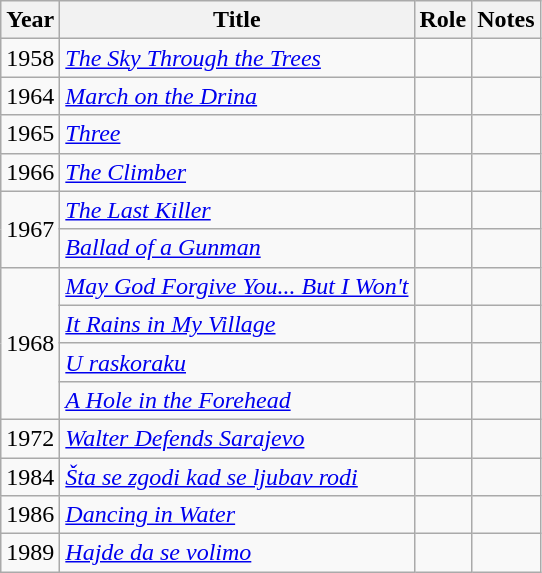<table class="wikitable sortable">
<tr>
<th>Year</th>
<th>Title</th>
<th>Role</th>
<th class="unsortable">Notes</th>
</tr>
<tr>
<td>1958</td>
<td><em><a href='#'>The Sky Through the Trees</a></em></td>
<td></td>
<td></td>
</tr>
<tr>
<td>1964</td>
<td><em><a href='#'>March on the Drina</a></em></td>
<td></td>
<td></td>
</tr>
<tr>
<td>1965</td>
<td><em><a href='#'>Three</a></em></td>
<td></td>
<td></td>
</tr>
<tr>
<td>1966</td>
<td><em><a href='#'>The Climber</a></em></td>
<td></td>
<td></td>
</tr>
<tr>
<td rowspan=2>1967</td>
<td><em><a href='#'>The Last Killer</a></em></td>
<td></td>
<td></td>
</tr>
<tr>
<td><em><a href='#'>Ballad of a Gunman</a></em></td>
<td></td>
<td></td>
</tr>
<tr>
<td rowspan=4>1968</td>
<td><em><a href='#'>May God Forgive You... But I Won't</a></em></td>
<td></td>
<td></td>
</tr>
<tr>
<td><em><a href='#'>It Rains in My Village</a></em></td>
<td></td>
<td></td>
</tr>
<tr>
<td><em><a href='#'>U raskoraku</a></em></td>
<td></td>
<td></td>
</tr>
<tr>
<td><em><a href='#'>A Hole in the Forehead</a></em></td>
<td></td>
<td></td>
</tr>
<tr>
<td>1972</td>
<td><em><a href='#'>Walter Defends Sarajevo</a></em></td>
<td></td>
<td></td>
</tr>
<tr>
<td>1984</td>
<td><em><a href='#'>Šta se zgodi kad se ljubav rodi</a></em></td>
<td></td>
<td></td>
</tr>
<tr>
<td>1986</td>
<td><em><a href='#'>Dancing in Water</a></em></td>
<td></td>
<td></td>
</tr>
<tr>
<td>1989</td>
<td><em><a href='#'>Hajde da se volimo</a></em></td>
<td></td>
<td></td>
</tr>
</table>
